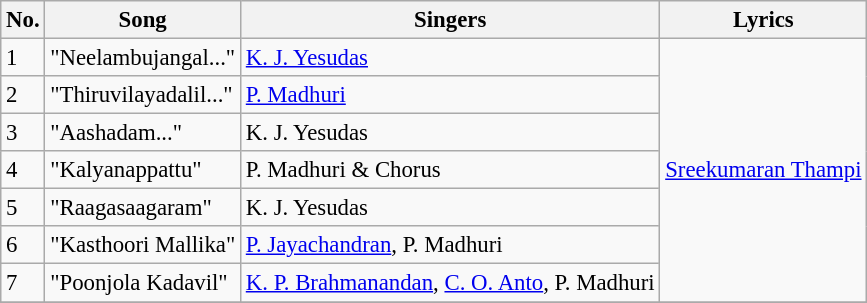<table class="wikitable" style="font-size:95%;">
<tr>
<th>No.</th>
<th>Song</th>
<th>Singers</th>
<th>Lyrics</th>
</tr>
<tr>
<td>1</td>
<td>"Neelambujangal..."</td>
<td><a href='#'>K. J. Yesudas</a></td>
<td rowspan=7><a href='#'>Sreekumaran Thampi</a></td>
</tr>
<tr>
<td>2</td>
<td>"Thiruvilayadalil..."</td>
<td><a href='#'>P. Madhuri</a></td>
</tr>
<tr>
<td>3</td>
<td>"Aashadam..."</td>
<td>K. J. Yesudas</td>
</tr>
<tr>
<td>4</td>
<td>"Kalyanappattu"</td>
<td>P. Madhuri & Chorus</td>
</tr>
<tr>
<td>5</td>
<td>"Raagasaagaram"</td>
<td>K. J. Yesudas</td>
</tr>
<tr>
<td>6</td>
<td>"Kasthoori Mallika"</td>
<td><a href='#'>P. Jayachandran</a>, P. Madhuri</td>
</tr>
<tr>
<td>7</td>
<td>"Poonjola Kadavil"</td>
<td><a href='#'>K. P. Brahmanandan</a>, <a href='#'>C. O. Anto</a>, P. Madhuri</td>
</tr>
<tr>
</tr>
</table>
